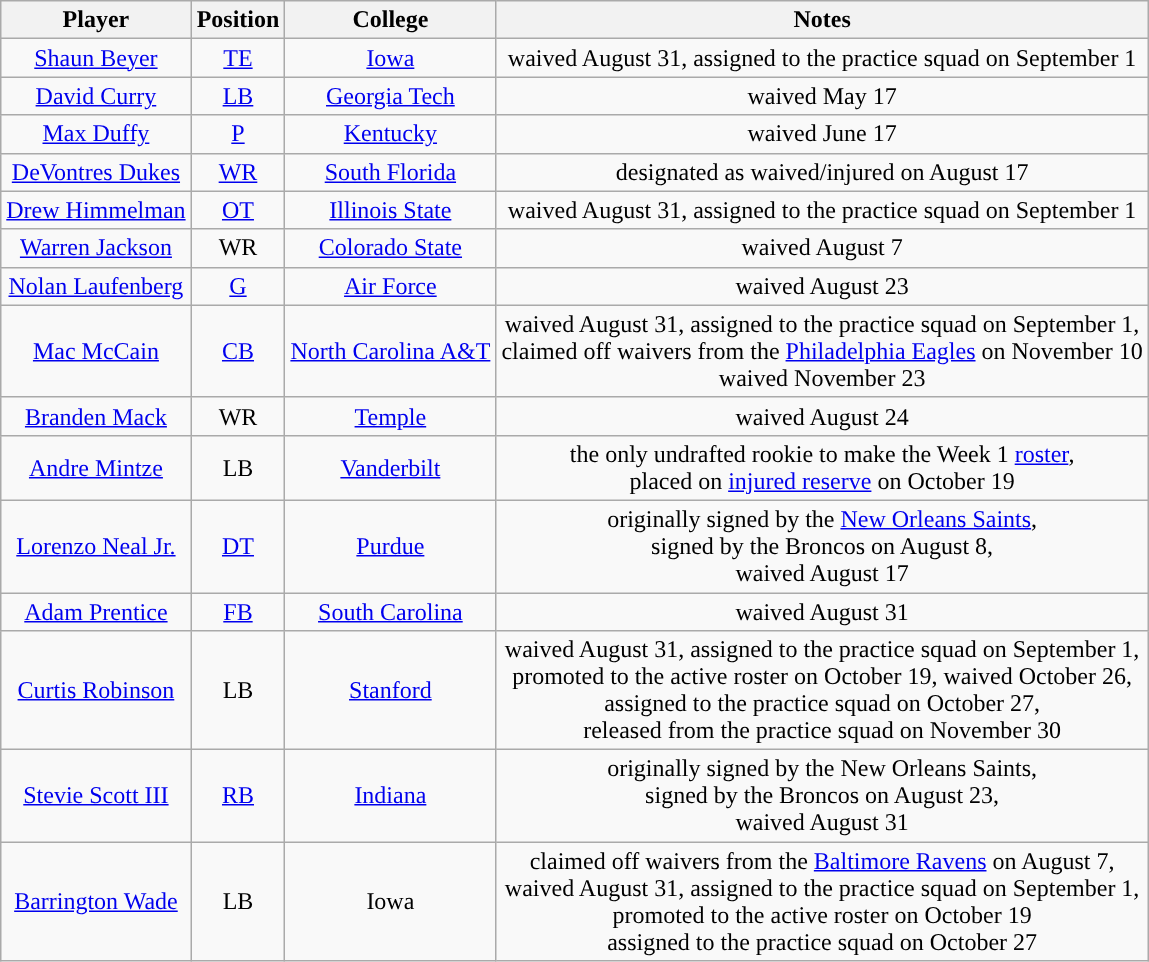<table class="wikitable" style="text-align:center">
<tr>
<th>Player</th>
<th>Position</th>
<th>College</th>
<th>Notes</th>
</tr>
<tr>
<td><a href='#'>Shaun Beyer</a></td>
<td><a href='#'>TE</a></td>
<td><a href='#'>Iowa</a></td>
<td>waived August 31, assigned to the practice squad on September 1</td>
</tr>
<tr>
<td><a href='#'>David Curry</a></td>
<td><a href='#'>LB</a></td>
<td><a href='#'>Georgia Tech</a></td>
<td>waived May 17</td>
</tr>
<tr>
<td><a href='#'>Max Duffy</a></td>
<td><a href='#'>P</a></td>
<td><a href='#'>Kentucky</a></td>
<td>waived June 17</td>
</tr>
<tr>
<td><a href='#'>DeVontres Dukes</a></td>
<td><a href='#'>WR</a></td>
<td><a href='#'>South Florida</a></td>
<td>designated as waived/injured on August 17</td>
</tr>
<tr>
<td><a href='#'>Drew Himmelman</a></td>
<td><a href='#'>OT</a></td>
<td><a href='#'>Illinois State</a></td>
<td>waived August 31, assigned to the practice squad on September 1</td>
</tr>
<tr>
<td><a href='#'>Warren Jackson</a></td>
<td>WR</td>
<td><a href='#'>Colorado State</a></td>
<td>waived August 7</td>
</tr>
<tr>
<td><a href='#'>Nolan Laufenberg</a></td>
<td><a href='#'>G</a></td>
<td><a href='#'>Air Force</a></td>
<td>waived August 23</td>
</tr>
<tr>
<td><a href='#'>Mac McCain</a></td>
<td><a href='#'>CB</a></td>
<td><a href='#'>North Carolina A&T</a></td>
<td>waived August 31, assigned to the practice squad on September 1,<br>claimed off waivers from the <a href='#'>Philadelphia Eagles</a> on November 10<br>waived November 23</td>
</tr>
<tr>
<td><a href='#'>Branden Mack</a></td>
<td>WR</td>
<td><a href='#'>Temple</a></td>
<td>waived August 24</td>
</tr>
<tr>
<td><a href='#'>Andre Mintze</a></td>
<td>LB</td>
<td><a href='#'>Vanderbilt</a></td>
<td>the only undrafted rookie to make the Week 1 <a href='#'>roster</a>,<br>placed on <a href='#'>injured reserve</a> on October 19</td>
</tr>
<tr>
<td><a href='#'>Lorenzo Neal Jr.</a></td>
<td><a href='#'>DT</a></td>
<td><a href='#'>Purdue</a></td>
<td>originally signed by the <a href='#'>New Orleans Saints</a>,<br>signed by the Broncos on August 8,<br>waived August 17</td>
</tr>
<tr>
<td><a href='#'>Adam Prentice</a></td>
<td><a href='#'>FB</a></td>
<td><a href='#'>South Carolina</a></td>
<td>waived August 31</td>
</tr>
<tr>
<td><a href='#'>Curtis Robinson</a></td>
<td>LB</td>
<td><a href='#'>Stanford</a></td>
<td>waived August 31, assigned to the practice squad on September 1,<br>promoted to the active roster on October 19, waived October 26,<br>assigned to the practice squad on October 27,<br>released from the practice squad on November 30</td>
</tr>
<tr>
<td><a href='#'>Stevie Scott III</a></td>
<td><a href='#'>RB</a></td>
<td><a href='#'>Indiana</a></td>
<td>originally signed by the New Orleans Saints,<br>signed by the Broncos on August 23,<br>waived August 31</td>
</tr>
<tr>
<td><a href='#'>Barrington Wade</a></td>
<td>LB</td>
<td>Iowa</td>
<td>claimed off waivers from the <a href='#'>Baltimore Ravens</a> on August 7,<br>waived August 31, assigned to the practice squad on September 1,<br>promoted to the active roster on October 19<br>assigned to the practice squad on October 27</td>
</tr>
</table>
